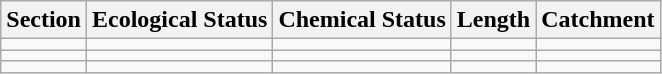<table class="wikitable">
<tr>
<th>Section</th>
<th>Ecological Status</th>
<th>Chemical Status</th>
<th>Length</th>
<th>Catchment</th>
</tr>
<tr>
<td></td>
<td></td>
<td></td>
<td></td>
<td></td>
</tr>
<tr>
<td></td>
<td></td>
<td></td>
<td></td>
<td></td>
</tr>
<tr>
<td></td>
<td></td>
<td></td>
<td></td>
<td></td>
</tr>
</table>
